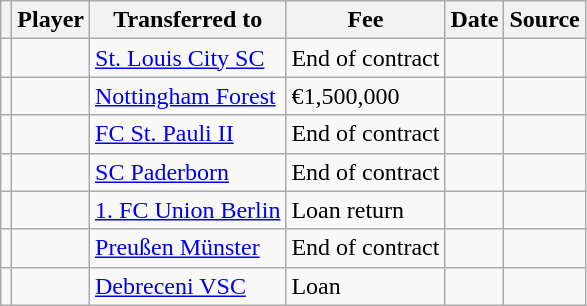<table class="wikitable plainrowheaders sortable">
<tr>
<th></th>
<th scope="col">Player</th>
<th>Transferred to</th>
<th>Fee</th>
<th scope="col">Date</th>
<th scope="col">Source</th>
</tr>
<tr>
<td align="center"></td>
<td> </td>
<td> <a href='#'>St. Louis City SC</a></td>
<td>End of contract</td>
<td></td>
<td></td>
</tr>
<tr>
<td align="center"></td>
<td> </td>
<td> <a href='#'>Nottingham Forest</a></td>
<td>€1,500,000</td>
<td></td>
<td></td>
</tr>
<tr>
<td align="center"></td>
<td> </td>
<td> <a href='#'>FC St. Pauli II</a></td>
<td>End of contract</td>
<td></td>
<td></td>
</tr>
<tr>
<td align="center"></td>
<td> </td>
<td> <a href='#'>SC Paderborn</a></td>
<td>End of contract</td>
<td></td>
<td></td>
</tr>
<tr>
<td align="center"></td>
<td> </td>
<td> <a href='#'>1. FC Union Berlin</a></td>
<td>Loan return</td>
<td></td>
<td></td>
</tr>
<tr>
<td align="center"></td>
<td> </td>
<td> <a href='#'>Preußen Münster</a></td>
<td>End of contract</td>
<td></td>
<td></td>
</tr>
<tr>
<td align="center"></td>
<td> </td>
<td> <a href='#'>Debreceni VSC</a></td>
<td>Loan</td>
<td></td>
<td></td>
</tr>
</table>
